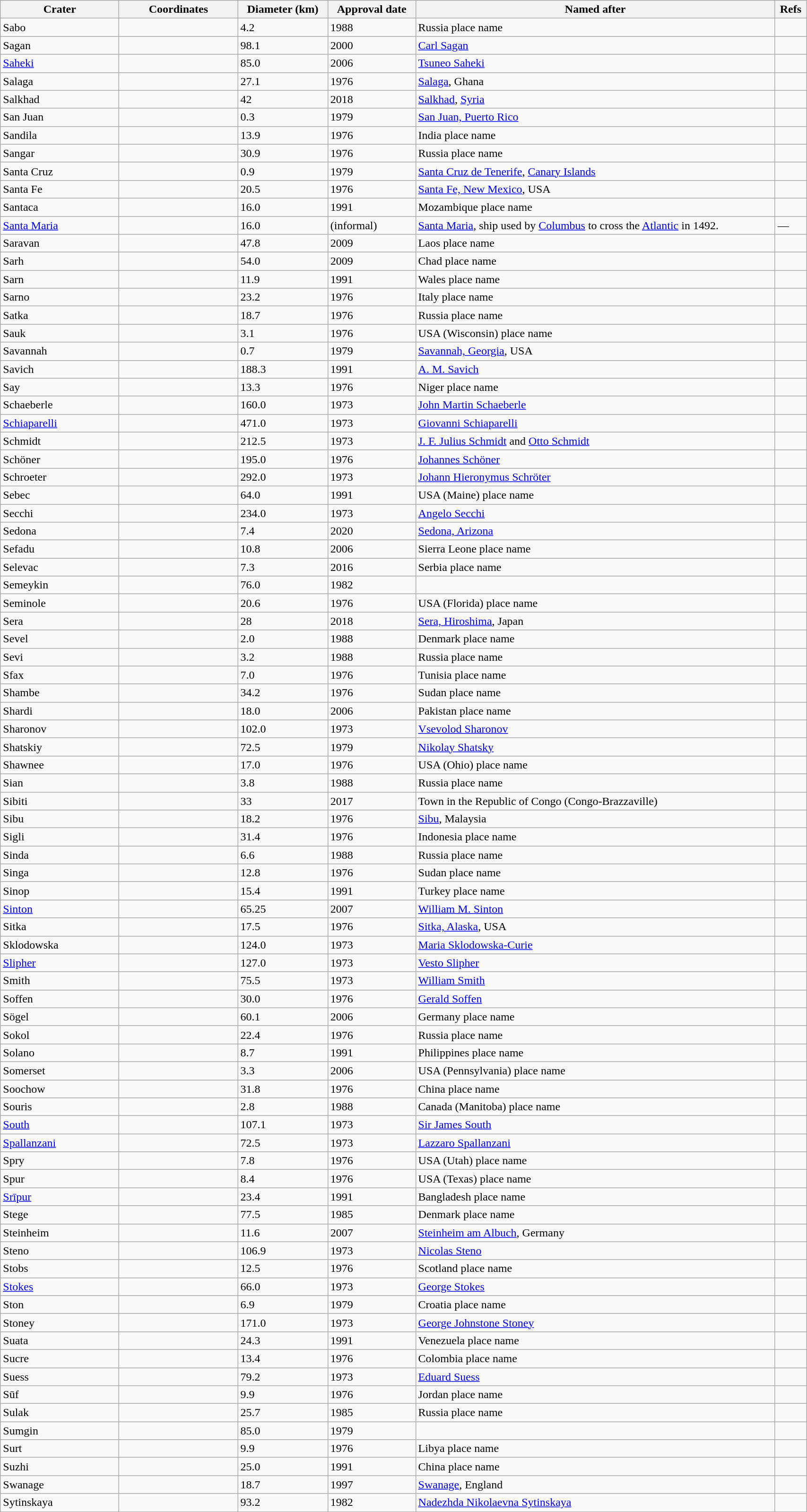<table class="wikitable" style="min-width: 90%;">
<tr>
<th style="width:10em">Crater</th>
<th style="width:10em">Coordinates</th>
<th>Diameter (km)</th>
<th>Approval date</th>
<th>Named after</th>
<th>Refs</th>
</tr>
<tr id="Sabo">
<td>Sabo</td>
<td></td>
<td>4.2</td>
<td>1988</td>
<td>Russia place name</td>
<td></td>
</tr>
<tr id="Sagan">
<td>Sagan</td>
<td></td>
<td>98.1</td>
<td>2000</td>
<td><a href='#'>Carl Sagan</a></td>
<td></td>
</tr>
<tr id="Saheki">
<td><a href='#'>Saheki</a></td>
<td></td>
<td>85.0</td>
<td>2006</td>
<td><a href='#'>Tsuneo Saheki</a></td>
<td></td>
</tr>
<tr id="Salaga">
<td>Salaga</td>
<td></td>
<td>27.1</td>
<td>1976</td>
<td><a href='#'>Salaga</a>, Ghana</td>
<td></td>
</tr>
<tr id="Salkhad">
<td>Salkhad</td>
<td></td>
<td>42</td>
<td>2018</td>
<td><a href='#'>Salkhad</a>, <a href='#'>Syria</a></td>
<td></td>
</tr>
<tr id="San Juan">
<td>San Juan</td>
<td></td>
<td>0.3</td>
<td>1979</td>
<td><a href='#'>San Juan, Puerto Rico</a></td>
<td></td>
</tr>
<tr id="Sandila">
<td>Sandila</td>
<td></td>
<td>13.9</td>
<td>1976</td>
<td>India place name</td>
<td></td>
</tr>
<tr id="Sangar">
<td>Sangar</td>
<td></td>
<td>30.9</td>
<td>1976</td>
<td>Russia place name</td>
<td></td>
</tr>
<tr id="Santa Cruz">
<td>Santa Cruz</td>
<td></td>
<td>0.9</td>
<td>1979</td>
<td><a href='#'>Santa Cruz de Tenerife</a>, <a href='#'>Canary Islands</a></td>
<td></td>
</tr>
<tr id="Santa Fe">
<td>Santa Fe</td>
<td></td>
<td>20.5</td>
<td>1976</td>
<td><a href='#'>Santa Fe, New Mexico</a>, USA</td>
<td></td>
</tr>
<tr id="Santaca">
<td>Santaca</td>
<td></td>
<td>16.0</td>
<td>1991</td>
<td>Mozambique place name</td>
<td></td>
</tr>
<tr id="Santa Maria">
<td><a href='#'>Santa Maria</a></td>
<td></td>
<td>16.0</td>
<td>(informal)</td>
<td><a href='#'>Santa Maria</a>, ship used by <a href='#'>Columbus</a> to cross the <a href='#'>Atlantic</a> in 1492.</td>
<td>—</td>
</tr>
<tr id="Saravan">
<td>Saravan</td>
<td></td>
<td>47.8</td>
<td>2009</td>
<td>Laos place name</td>
<td></td>
</tr>
<tr id="Sarh">
<td>Sarh</td>
<td></td>
<td>54.0</td>
<td>2009</td>
<td>Chad place name</td>
<td></td>
</tr>
<tr id="Sarn">
<td>Sarn</td>
<td></td>
<td>11.9</td>
<td>1991</td>
<td>Wales place name</td>
<td></td>
</tr>
<tr id="Sarno">
<td>Sarno</td>
<td></td>
<td>23.2</td>
<td>1976</td>
<td>Italy place name</td>
<td></td>
</tr>
<tr id="Satka">
<td>Satka</td>
<td></td>
<td>18.7</td>
<td>1976</td>
<td>Russia place name</td>
<td></td>
</tr>
<tr id="Sauk">
<td>Sauk</td>
<td></td>
<td>3.1</td>
<td>1976</td>
<td>USA (Wisconsin) place name</td>
<td></td>
</tr>
<tr id="Savannah">
<td>Savannah</td>
<td></td>
<td>0.7</td>
<td>1979</td>
<td><a href='#'>Savannah, Georgia</a>, USA</td>
<td></td>
</tr>
<tr id="Savich">
<td>Savich</td>
<td></td>
<td>188.3</td>
<td>1991</td>
<td><a href='#'>A. M. Savich</a></td>
<td></td>
</tr>
<tr id="Say">
<td>Say</td>
<td></td>
<td>13.3</td>
<td>1976</td>
<td>Niger place name</td>
<td></td>
</tr>
<tr id="Schaeberle">
<td>Schaeberle</td>
<td></td>
<td>160.0</td>
<td>1973</td>
<td><a href='#'>John Martin Schaeberle</a></td>
<td></td>
</tr>
<tr id="Schiaparelli">
<td><a href='#'>Schiaparelli</a></td>
<td></td>
<td>471.0</td>
<td>1973</td>
<td><a href='#'>Giovanni Schiaparelli</a></td>
<td></td>
</tr>
<tr id="Schmidt">
<td>Schmidt</td>
<td></td>
<td>212.5</td>
<td>1973</td>
<td><a href='#'>J. F. Julius Schmidt</a> and <a href='#'>Otto Schmidt</a></td>
<td></td>
</tr>
<tr id="Schoner">
<td>Schöner</td>
<td></td>
<td>195.0</td>
<td>1976</td>
<td><a href='#'>Johannes Schöner</a></td>
<td></td>
</tr>
<tr id="Schroeter">
<td>Schroeter</td>
<td></td>
<td>292.0</td>
<td>1973</td>
<td><a href='#'>Johann Hieronymus Schröter</a></td>
<td></td>
</tr>
<tr id="Sebec">
<td>Sebec</td>
<td></td>
<td>64.0</td>
<td>1991</td>
<td>USA (Maine) place name</td>
<td></td>
</tr>
<tr id="Secchi">
<td>Secchi</td>
<td></td>
<td>234.0</td>
<td>1973</td>
<td><a href='#'>Angelo Secchi</a></td>
<td></td>
</tr>
<tr id="Sedona">
<td>Sedona</td>
<td></td>
<td>7.4</td>
<td>2020</td>
<td><a href='#'>Sedona, Arizona</a></td>
<td></td>
</tr>
<tr id="Sefadu">
<td>Sefadu</td>
<td></td>
<td>10.8</td>
<td>2006</td>
<td>Sierra Leone place name</td>
<td></td>
</tr>
<tr id="Selevac">
<td>Selevac</td>
<td></td>
<td>7.3</td>
<td>2016</td>
<td>Serbia place name</td>
<td></td>
</tr>
<tr id="Semeykin">
<td>Semeykin</td>
<td></td>
<td>76.0</td>
<td>1982</td>
<td></td>
<td></td>
</tr>
<tr id="Seminole">
<td>Seminole</td>
<td></td>
<td>20.6</td>
<td>1976</td>
<td>USA (Florida) place name</td>
<td></td>
</tr>
<tr id="Sera">
<td>Sera</td>
<td></td>
<td>28</td>
<td>2018</td>
<td><a href='#'>Sera, Hiroshima</a>, Japan</td>
<td></td>
</tr>
<tr id="Sevel">
<td>Sevel</td>
<td></td>
<td>2.0</td>
<td>1988</td>
<td>Denmark place name</td>
<td></td>
</tr>
<tr id="Sevi">
<td>Sevi</td>
<td></td>
<td>3.2</td>
<td>1988</td>
<td>Russia place name</td>
<td></td>
</tr>
<tr id="Sfax">
<td>Sfax</td>
<td></td>
<td>7.0</td>
<td>1976</td>
<td>Tunisia place name</td>
<td></td>
</tr>
<tr id="Shambe">
<td>Shambe</td>
<td></td>
<td>34.2</td>
<td>1976</td>
<td>Sudan place name</td>
<td></td>
</tr>
<tr id="Shardi">
<td>Shardi</td>
<td></td>
<td>18.0</td>
<td>2006</td>
<td>Pakistan place name</td>
<td></td>
</tr>
<tr id="Sharonov">
<td>Sharonov</td>
<td></td>
<td>102.0</td>
<td>1973</td>
<td><a href='#'>Vsevolod Sharonov</a></td>
<td></td>
</tr>
<tr id="Shatskiy">
<td>Shatskiy</td>
<td></td>
<td>72.5</td>
<td>1979</td>
<td><a href='#'>Nikolay Shatsky</a></td>
<td></td>
</tr>
<tr id="Shawnee">
<td>Shawnee</td>
<td></td>
<td>17.0</td>
<td>1976</td>
<td>USA (Ohio) place name</td>
<td></td>
</tr>
<tr id="Sian">
<td>Sian</td>
<td></td>
<td>3.8</td>
<td>1988</td>
<td>Russia place name</td>
<td></td>
</tr>
<tr id="Sibiti">
<td>Sibiti</td>
<td></td>
<td>33</td>
<td>2017</td>
<td>Town in the Republic of Congo (Congo-Brazzaville)</td>
<td></td>
</tr>
<tr id="Sibu">
<td>Sibu</td>
<td></td>
<td>18.2</td>
<td>1976</td>
<td><a href='#'>Sibu</a>, Malaysia</td>
<td></td>
</tr>
<tr id="Sigli">
<td>Sigli</td>
<td></td>
<td>31.4</td>
<td>1976</td>
<td>Indonesia place name</td>
<td></td>
</tr>
<tr id="Sinda">
<td>Sinda</td>
<td></td>
<td>6.6</td>
<td>1988</td>
<td>Russia place name</td>
<td></td>
</tr>
<tr id="Singa">
<td>Singa</td>
<td></td>
<td>12.8</td>
<td>1976</td>
<td>Sudan place name</td>
<td></td>
</tr>
<tr id="Sinop">
<td>Sinop</td>
<td></td>
<td>15.4</td>
<td>1991</td>
<td>Turkey place name</td>
<td></td>
</tr>
<tr id="Sinton">
<td><a href='#'>Sinton</a></td>
<td></td>
<td>65.25</td>
<td>2007</td>
<td><a href='#'>William M. Sinton</a></td>
<td></td>
</tr>
<tr id="Sitka">
<td>Sitka</td>
<td></td>
<td>17.5</td>
<td>1976</td>
<td><a href='#'>Sitka, Alaska</a>, USA</td>
<td></td>
</tr>
<tr id="Sklodowska">
<td>Sklodowska</td>
<td></td>
<td>124.0</td>
<td>1973</td>
<td><a href='#'>Maria Sklodowska-Curie</a></td>
<td></td>
</tr>
<tr id="Slipher">
<td><a href='#'>Slipher</a></td>
<td></td>
<td>127.0</td>
<td>1973</td>
<td><a href='#'>Vesto Slipher</a></td>
<td></td>
</tr>
<tr id="Smith">
<td>Smith</td>
<td></td>
<td>75.5</td>
<td>1973</td>
<td><a href='#'>William Smith</a></td>
<td></td>
</tr>
<tr id="Soffen">
<td>Soffen</td>
<td></td>
<td>30.0</td>
<td>1976</td>
<td><a href='#'>Gerald Soffen</a></td>
<td></td>
</tr>
<tr id="Sogel">
<td>Sögel</td>
<td></td>
<td>60.1</td>
<td>2006</td>
<td>Germany place name</td>
<td></td>
</tr>
<tr id="Sokol">
<td>Sokol</td>
<td></td>
<td>22.4</td>
<td>1976</td>
<td>Russia place name</td>
<td></td>
</tr>
<tr id="Solano">
<td>Solano</td>
<td></td>
<td>8.7</td>
<td>1991</td>
<td>Philippines place name</td>
<td></td>
</tr>
<tr id="Somerset">
<td>Somerset</td>
<td></td>
<td>3.3</td>
<td>2006</td>
<td>USA (Pennsylvania) place name</td>
<td></td>
</tr>
<tr id="Soochow">
<td>Soochow</td>
<td></td>
<td>31.8</td>
<td>1976</td>
<td>China place name</td>
<td></td>
</tr>
<tr id="Souris">
<td>Souris</td>
<td></td>
<td>2.8</td>
<td>1988</td>
<td>Canada (Manitoba) place name</td>
<td></td>
</tr>
<tr id="South">
<td><a href='#'>South</a></td>
<td></td>
<td>107.1</td>
<td>1973</td>
<td><a href='#'>Sir James South</a></td>
<td></td>
</tr>
<tr id="Spallanzani">
<td><a href='#'>Spallanzani</a></td>
<td></td>
<td>72.5</td>
<td>1973</td>
<td><a href='#'>Lazzaro Spallanzani</a></td>
<td></td>
</tr>
<tr id="Spry">
<td>Spry</td>
<td></td>
<td>7.8</td>
<td>1976</td>
<td>USA (Utah) place name</td>
<td></td>
</tr>
<tr id="Spur">
<td>Spur</td>
<td></td>
<td>8.4</td>
<td>1976</td>
<td>USA (Texas) place name</td>
<td></td>
</tr>
<tr id="Sripur">
<td><a href='#'>Srīpur</a></td>
<td></td>
<td>23.4</td>
<td>1991</td>
<td>Bangladesh place name</td>
<td></td>
</tr>
<tr id="Stege">
<td>Stege</td>
<td></td>
<td>77.5</td>
<td>1985</td>
<td>Denmark place name</td>
<td></td>
</tr>
<tr id="Steinheim">
<td>Steinheim</td>
<td></td>
<td>11.6</td>
<td>2007</td>
<td><a href='#'>Steinheim am Albuch</a>, Germany</td>
<td></td>
</tr>
<tr id="Steno">
<td>Steno</td>
<td></td>
<td>106.9</td>
<td>1973</td>
<td><a href='#'>Nicolas Steno</a></td>
<td></td>
</tr>
<tr id="Stobs">
<td>Stobs</td>
<td></td>
<td>12.5</td>
<td>1976</td>
<td>Scotland place name</td>
<td></td>
</tr>
<tr id="Stokes">
<td><a href='#'>Stokes</a></td>
<td></td>
<td>66.0</td>
<td>1973</td>
<td><a href='#'>George Stokes</a></td>
<td></td>
</tr>
<tr id="Ston">
<td>Ston</td>
<td></td>
<td>6.9</td>
<td>1979</td>
<td>Croatia place name</td>
<td></td>
</tr>
<tr id="Stoney">
<td>Stoney</td>
<td></td>
<td>171.0</td>
<td>1973</td>
<td><a href='#'>George Johnstone Stoney</a></td>
<td></td>
</tr>
<tr id="Suata">
<td>Suata</td>
<td></td>
<td>24.3</td>
<td>1991</td>
<td>Venezuela place name</td>
<td></td>
</tr>
<tr id="Sucre">
<td>Sucre</td>
<td></td>
<td>13.4</td>
<td>1976</td>
<td>Colombia place name</td>
<td></td>
</tr>
<tr id="Suess">
<td>Suess</td>
<td></td>
<td>79.2</td>
<td>1973</td>
<td><a href='#'>Eduard Suess</a></td>
<td></td>
</tr>
<tr id="Suf">
<td>Sūf</td>
<td></td>
<td>9.9</td>
<td>1976</td>
<td>Jordan place name</td>
<td></td>
</tr>
<tr id="Sulak">
<td>Sulak</td>
<td></td>
<td>25.7</td>
<td>1985</td>
<td>Russia place name</td>
<td></td>
</tr>
<tr id="Sumgin">
<td>Sumgin</td>
<td></td>
<td>85.0</td>
<td>1979</td>
<td></td>
<td></td>
</tr>
<tr id="Surt">
<td>Surt</td>
<td></td>
<td>9.9</td>
<td>1976</td>
<td>Libya place name</td>
<td></td>
</tr>
<tr id="Suzhi">
<td>Suzhi</td>
<td></td>
<td>25.0</td>
<td>1991</td>
<td>China place name</td>
<td></td>
</tr>
<tr id="Swanage">
<td>Swanage</td>
<td></td>
<td>18.7</td>
<td>1997</td>
<td><a href='#'>Swanage</a>, England</td>
<td></td>
</tr>
<tr id="Sytinskaya">
<td>Sytinskaya</td>
<td></td>
<td>93.2</td>
<td>1982</td>
<td><a href='#'>Nadezhda Nikolaevna Sytinskaya</a></td>
<td></td>
</tr>
</table>
